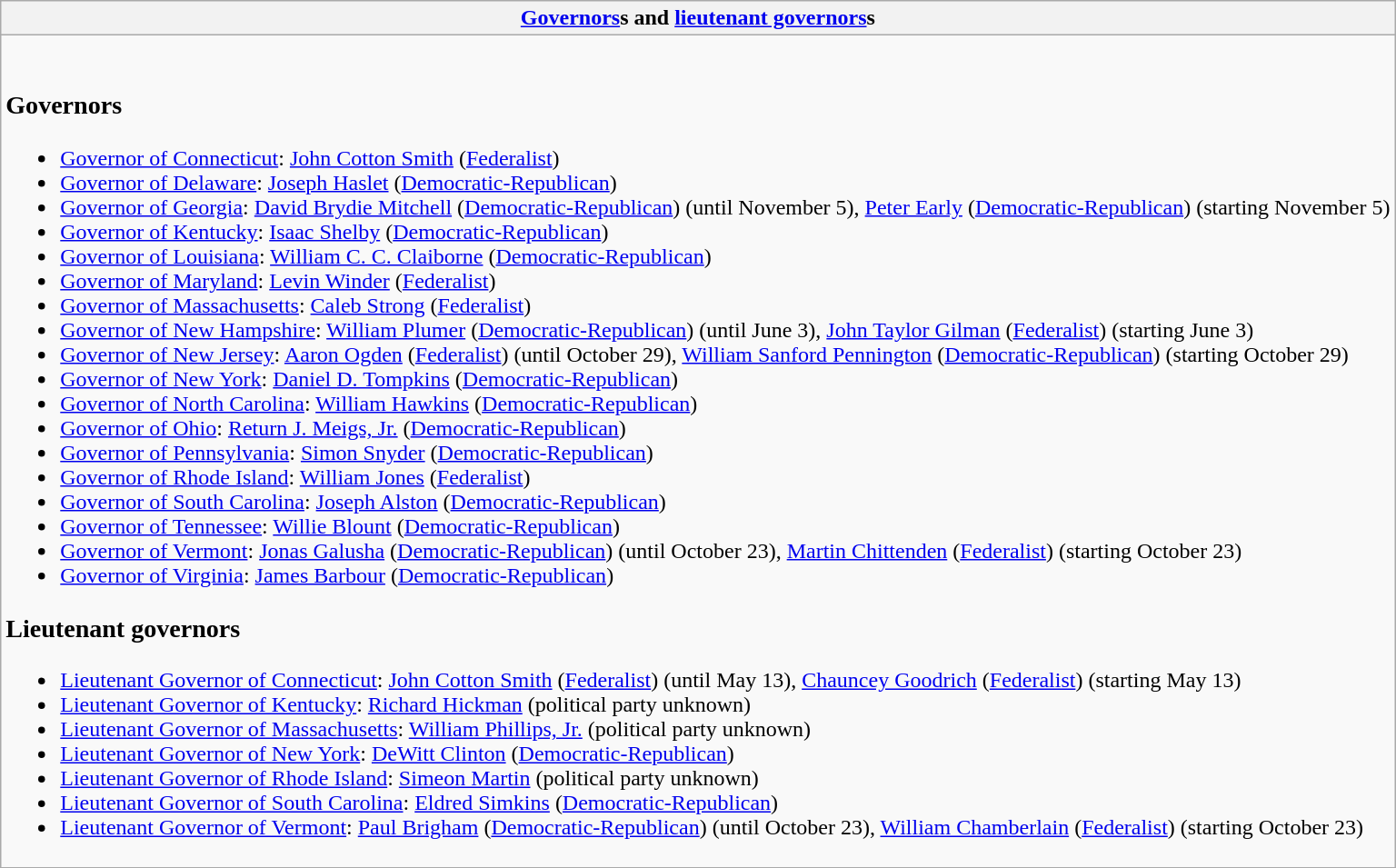<table class="wikitable collapsible collapsed">
<tr>
<th><a href='#'>Governors</a>s and <a href='#'>lieutenant governors</a>s</th>
</tr>
<tr>
<td><br><h3>Governors</h3><ul><li><a href='#'>Governor of Connecticut</a>: <a href='#'>John Cotton Smith</a> (<a href='#'>Federalist</a>)</li><li><a href='#'>Governor of Delaware</a>: <a href='#'>Joseph Haslet</a> (<a href='#'>Democratic-Republican</a>)</li><li><a href='#'>Governor of Georgia</a>: <a href='#'>David Brydie Mitchell</a> (<a href='#'>Democratic-Republican</a>) (until November 5), <a href='#'>Peter Early</a> (<a href='#'>Democratic-Republican</a>) (starting November 5)</li><li><a href='#'>Governor of Kentucky</a>: <a href='#'>Isaac Shelby</a> (<a href='#'>Democratic-Republican</a>)</li><li><a href='#'>Governor of Louisiana</a>: <a href='#'>William C. C. Claiborne</a> (<a href='#'>Democratic-Republican</a>)</li><li><a href='#'>Governor of Maryland</a>: <a href='#'>Levin Winder</a> (<a href='#'>Federalist</a>)</li><li><a href='#'>Governor of Massachusetts</a>: <a href='#'>Caleb Strong</a> (<a href='#'>Federalist</a>)</li><li><a href='#'>Governor of New Hampshire</a>: <a href='#'>William Plumer</a> (<a href='#'>Democratic-Republican</a>) (until June 3), <a href='#'>John Taylor Gilman</a> (<a href='#'>Federalist</a>) (starting June 3)</li><li><a href='#'>Governor of New Jersey</a>: <a href='#'>Aaron Ogden</a> (<a href='#'>Federalist</a>) (until October 29), <a href='#'>William Sanford Pennington</a> (<a href='#'>Democratic-Republican</a>) (starting October 29)</li><li><a href='#'>Governor of New York</a>: <a href='#'>Daniel D. Tompkins</a> (<a href='#'>Democratic-Republican</a>)</li><li><a href='#'>Governor of North Carolina</a>: <a href='#'>William Hawkins</a> (<a href='#'>Democratic-Republican</a>)</li><li><a href='#'>Governor of Ohio</a>: <a href='#'>Return J. Meigs, Jr.</a> (<a href='#'>Democratic-Republican</a>)</li><li><a href='#'>Governor of Pennsylvania</a>: <a href='#'>Simon Snyder</a> (<a href='#'>Democratic-Republican</a>)</li><li><a href='#'>Governor of Rhode Island</a>: <a href='#'>William Jones</a> (<a href='#'>Federalist</a>)</li><li><a href='#'>Governor of South Carolina</a>: <a href='#'>Joseph Alston</a> (<a href='#'>Democratic-Republican</a>)</li><li><a href='#'>Governor of Tennessee</a>: <a href='#'>Willie Blount</a> (<a href='#'>Democratic-Republican</a>)</li><li><a href='#'>Governor of Vermont</a>: <a href='#'>Jonas Galusha</a> (<a href='#'>Democratic-Republican</a>) (until October 23), <a href='#'>Martin Chittenden</a> (<a href='#'>Federalist</a>) (starting October 23)</li><li><a href='#'>Governor of Virginia</a>: <a href='#'>James Barbour</a> (<a href='#'>Democratic-Republican</a>)</li></ul><h3>Lieutenant governors</h3><ul><li><a href='#'>Lieutenant Governor of Connecticut</a>: <a href='#'>John Cotton Smith</a> (<a href='#'>Federalist</a>) (until May 13), <a href='#'>Chauncey Goodrich</a> (<a href='#'>Federalist</a>) (starting May 13)</li><li><a href='#'>Lieutenant Governor of Kentucky</a>: <a href='#'>Richard Hickman</a> (political party unknown)</li><li><a href='#'>Lieutenant Governor of Massachusetts</a>: <a href='#'>William Phillips, Jr.</a> (political party unknown)</li><li><a href='#'>Lieutenant Governor of New York</a>: <a href='#'>DeWitt Clinton</a> (<a href='#'>Democratic-Republican</a>)</li><li><a href='#'>Lieutenant Governor of Rhode Island</a>: <a href='#'>Simeon Martin</a> (political party unknown)</li><li><a href='#'>Lieutenant Governor of South Carolina</a>: <a href='#'>Eldred Simkins</a> (<a href='#'>Democratic-Republican</a>)</li><li><a href='#'>Lieutenant Governor of Vermont</a>: <a href='#'>Paul Brigham</a> (<a href='#'>Democratic-Republican</a>) (until October 23), <a href='#'>William Chamberlain</a> (<a href='#'>Federalist</a>) (starting October 23)</li></ul></td>
</tr>
</table>
